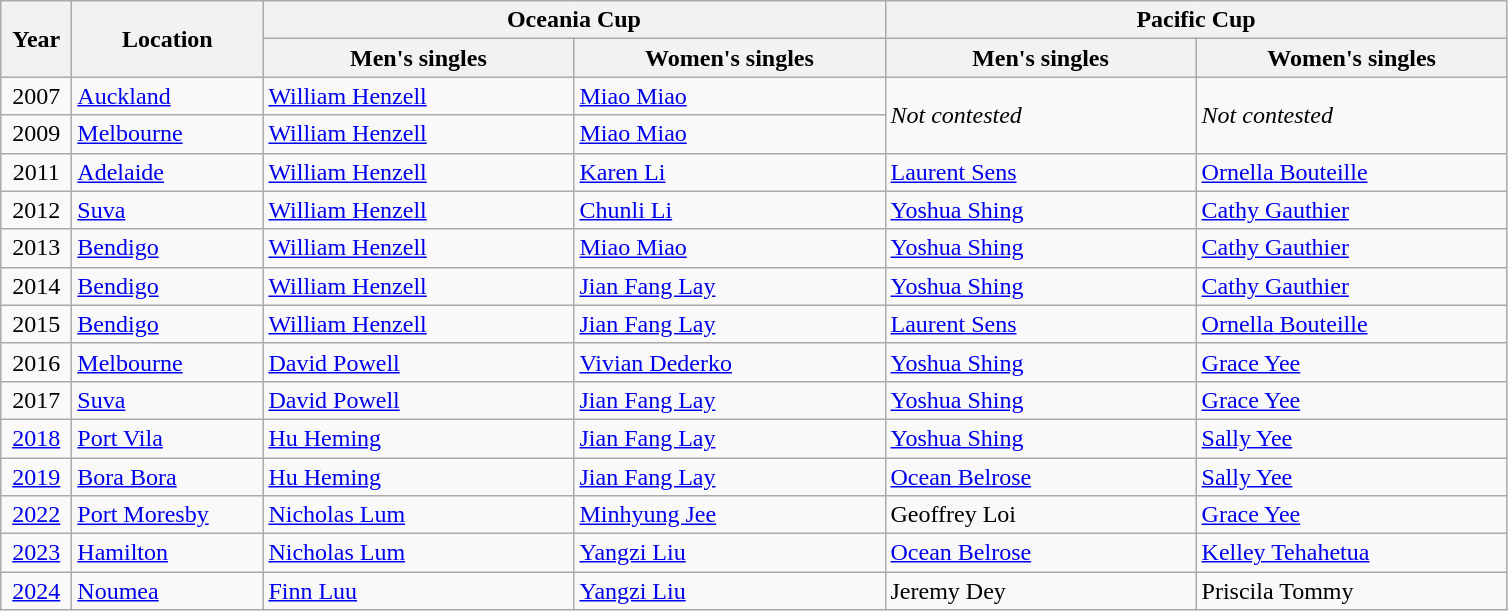<table class="wikitable">
<tr>
<th rowspan=2 width="40">Year</th>
<th rowspan=2 width="120">Location</th>
<th colspan=2>Oceania Cup</th>
<th colspan=2>Pacific Cup</th>
</tr>
<tr>
<th width="200">Men's singles</th>
<th width="200">Women's singles</th>
<th width="200">Men's singles</th>
<th width="200">Women's singles</th>
</tr>
<tr>
<td align=center>2007</td>
<td> <a href='#'>Auckland</a></td>
<td> <a href='#'>William Henzell</a></td>
<td> <a href='#'>Miao Miao</a></td>
<td rowspan=2><em>Not contested</em></td>
<td rowspan=2><em>Not contested</em></td>
</tr>
<tr>
<td align=center>2009</td>
<td> <a href='#'>Melbourne</a></td>
<td> <a href='#'>William Henzell</a></td>
<td> <a href='#'>Miao Miao</a></td>
</tr>
<tr>
<td align=center>2011</td>
<td> <a href='#'>Adelaide</a></td>
<td> <a href='#'>William Henzell</a></td>
<td> <a href='#'>Karen Li</a></td>
<td> <a href='#'>Laurent Sens</a></td>
<td> <a href='#'>Ornella Bouteille</a></td>
</tr>
<tr>
<td align=center>2012</td>
<td> <a href='#'>Suva</a></td>
<td> <a href='#'>William Henzell</a></td>
<td> <a href='#'>Chunli Li</a></td>
<td> <a href='#'>Yoshua Shing</a></td>
<td> <a href='#'>Cathy Gauthier</a></td>
</tr>
<tr>
<td align=center>2013</td>
<td> <a href='#'>Bendigo</a></td>
<td> <a href='#'>William Henzell</a></td>
<td> <a href='#'>Miao Miao</a></td>
<td> <a href='#'>Yoshua Shing</a></td>
<td> <a href='#'>Cathy Gauthier</a></td>
</tr>
<tr>
<td align=center>2014</td>
<td> <a href='#'>Bendigo</a></td>
<td> <a href='#'>William Henzell</a></td>
<td> <a href='#'>Jian Fang Lay</a></td>
<td> <a href='#'>Yoshua Shing</a></td>
<td> <a href='#'>Cathy Gauthier</a></td>
</tr>
<tr>
<td align=center>2015</td>
<td> <a href='#'>Bendigo</a></td>
<td> <a href='#'>William Henzell</a></td>
<td> <a href='#'>Jian Fang Lay</a></td>
<td> <a href='#'>Laurent Sens</a></td>
<td> <a href='#'>Ornella Bouteille</a></td>
</tr>
<tr>
<td align=center>2016</td>
<td> <a href='#'>Melbourne</a></td>
<td> <a href='#'>David Powell</a></td>
<td> <a href='#'>Vivian Dederko</a></td>
<td> <a href='#'>Yoshua Shing</a></td>
<td> <a href='#'>Grace Yee</a></td>
</tr>
<tr>
<td align=center>2017</td>
<td> <a href='#'>Suva</a></td>
<td> <a href='#'>David Powell</a></td>
<td> <a href='#'>Jian Fang Lay</a></td>
<td> <a href='#'>Yoshua Shing</a></td>
<td> <a href='#'>Grace Yee</a></td>
</tr>
<tr>
<td align=center><a href='#'>2018</a></td>
<td> <a href='#'>Port Vila</a></td>
<td> <a href='#'>Hu Heming</a></td>
<td> <a href='#'>Jian Fang Lay</a></td>
<td> <a href='#'>Yoshua Shing</a></td>
<td> <a href='#'>Sally Yee</a></td>
</tr>
<tr>
<td align=center><a href='#'>2019</a></td>
<td> <a href='#'>Bora Bora</a></td>
<td> <a href='#'>Hu Heming</a></td>
<td> <a href='#'>Jian Fang Lay</a></td>
<td> <a href='#'>Ocean Belrose</a></td>
<td> <a href='#'>Sally Yee</a></td>
</tr>
<tr>
<td align=center><a href='#'>2022</a></td>
<td> <a href='#'>Port Moresby</a></td>
<td> <a href='#'>Nicholas Lum</a></td>
<td> <a href='#'>Minhyung Jee</a></td>
<td> Geoffrey Loi</td>
<td> <a href='#'>Grace Yee</a></td>
</tr>
<tr>
<td align=center><a href='#'>2023</a></td>
<td> <a href='#'>Hamilton</a></td>
<td> <a href='#'>Nicholas Lum</a></td>
<td> <a href='#'>Yangzi Liu</a></td>
<td> <a href='#'>Ocean Belrose</a></td>
<td> <a href='#'>Kelley Tehahetua</a></td>
</tr>
<tr>
<td align=center><a href='#'>2024</a></td>
<td> <a href='#'>Noumea</a></td>
<td> <a href='#'>Finn Luu</a></td>
<td> <a href='#'>Yangzi Liu</a></td>
<td> Jeremy Dey</td>
<td> Priscila Tommy</td>
</tr>
</table>
